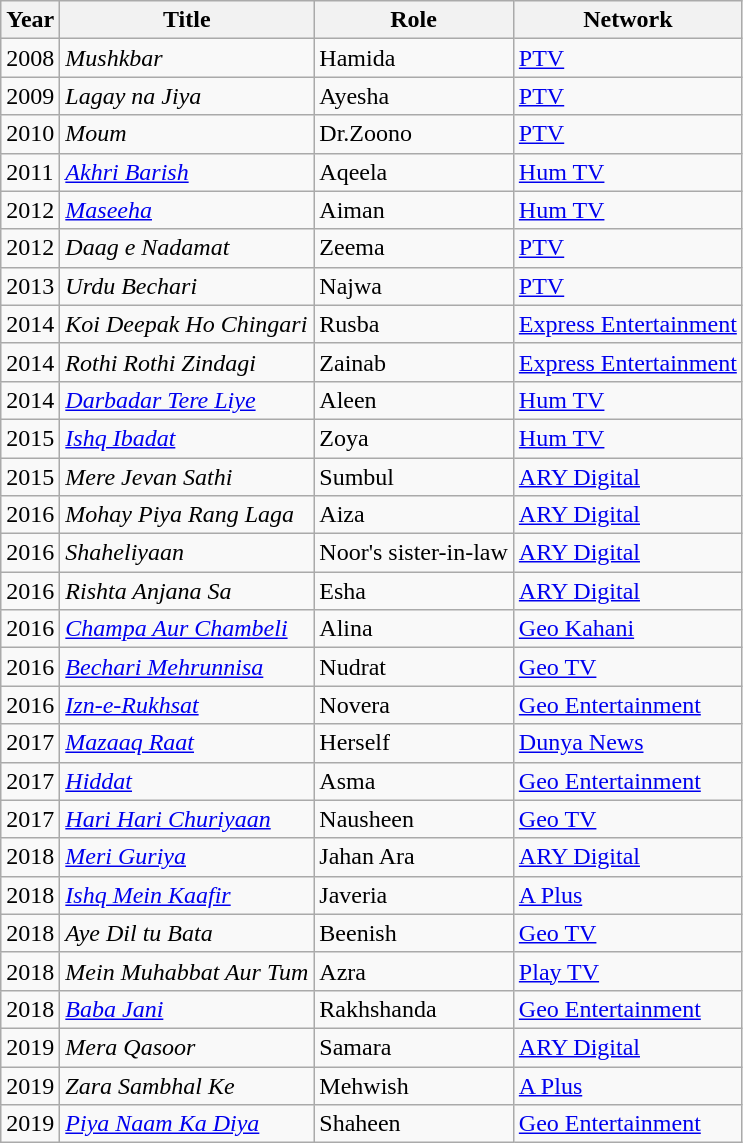<table class="wikitable sortable plainrowheaders">
<tr style="text-align:center;">
<th scope="col">Year</th>
<th scope="col">Title</th>
<th scope="col">Role</th>
<th scope="col">Network</th>
</tr>
<tr>
<td>2008</td>
<td><em>Mushkbar</em></td>
<td>Hamida</td>
<td><a href='#'>PTV</a></td>
</tr>
<tr>
<td>2009</td>
<td><em>Lagay na Jiya</em></td>
<td>Ayesha</td>
<td><a href='#'>PTV</a></td>
</tr>
<tr>
<td>2010</td>
<td><em>Moum</em></td>
<td>Dr.Zoono</td>
<td><a href='#'>PTV</a></td>
</tr>
<tr>
<td>2011</td>
<td><em><a href='#'>Akhri Barish</a></em></td>
<td>Aqeela</td>
<td><a href='#'>Hum TV</a></td>
</tr>
<tr>
<td>2012</td>
<td><em><a href='#'>Maseeha</a></em></td>
<td>Aiman</td>
<td><a href='#'>Hum TV</a></td>
</tr>
<tr>
<td>2012</td>
<td><em>Daag e Nadamat</em></td>
<td>Zeema</td>
<td><a href='#'>PTV</a></td>
</tr>
<tr>
<td>2013</td>
<td><em>Urdu Bechari</em></td>
<td>Najwa</td>
<td><a href='#'>PTV</a></td>
</tr>
<tr>
<td>2014</td>
<td><em>Koi Deepak Ho Chingari</em></td>
<td>Rusba</td>
<td><a href='#'>Express Entertainment</a></td>
</tr>
<tr>
<td>2014</td>
<td><em>Rothi Rothi Zindagi</em></td>
<td>Zainab</td>
<td><a href='#'>Express Entertainment</a></td>
</tr>
<tr>
<td>2014</td>
<td><em><a href='#'>Darbadar Tere Liye</a></em></td>
<td>Aleen</td>
<td><a href='#'>Hum TV</a></td>
</tr>
<tr>
<td>2015</td>
<td><em><a href='#'>Ishq Ibadat</a></em></td>
<td>Zoya</td>
<td><a href='#'>Hum TV</a></td>
</tr>
<tr>
<td>2015</td>
<td><em>Mere Jevan Sathi</em></td>
<td>Sumbul</td>
<td><a href='#'>ARY Digital</a></td>
</tr>
<tr>
<td>2016</td>
<td><em>Mohay Piya Rang Laga</em></td>
<td>Aiza</td>
<td><a href='#'>ARY Digital</a></td>
</tr>
<tr>
<td>2016</td>
<td><em>Shaheliyaan</em></td>
<td>Noor's sister-in-law</td>
<td><a href='#'>ARY Digital</a></td>
</tr>
<tr>
<td>2016</td>
<td><em>Rishta Anjana Sa</em></td>
<td>Esha</td>
<td><a href='#'>ARY Digital</a></td>
</tr>
<tr>
<td>2016</td>
<td><em><a href='#'>Champa Aur Chambeli</a></em></td>
<td>Alina</td>
<td><a href='#'>Geo Kahani</a></td>
</tr>
<tr>
<td>2016</td>
<td><em><a href='#'>Bechari Mehrunnisa</a></em></td>
<td>Nudrat</td>
<td><a href='#'>Geo TV</a></td>
</tr>
<tr>
<td>2016</td>
<td><em><a href='#'>Izn-e-Rukhsat</a></em></td>
<td>Novera</td>
<td><a href='#'>Geo Entertainment</a></td>
</tr>
<tr>
<td>2017</td>
<td><em><a href='#'>Mazaaq Raat</a></em></td>
<td>Herself</td>
<td><a href='#'>Dunya News</a></td>
</tr>
<tr>
<td>2017</td>
<td><em><a href='#'>Hiddat</a></em></td>
<td>Asma</td>
<td><a href='#'>Geo Entertainment</a></td>
</tr>
<tr>
<td>2017</td>
<td><em><a href='#'>Hari Hari Churiyaan</a></em></td>
<td>Nausheen</td>
<td><a href='#'>Geo TV</a></td>
</tr>
<tr>
<td>2018</td>
<td><em><a href='#'>Meri Guriya</a></em></td>
<td>Jahan Ara</td>
<td><a href='#'>ARY Digital</a></td>
</tr>
<tr>
<td>2018</td>
<td><em><a href='#'>Ishq Mein Kaafir</a></em></td>
<td>Javeria</td>
<td><a href='#'>A Plus</a></td>
</tr>
<tr>
<td>2018</td>
<td><em>Aye Dil tu Bata</em></td>
<td>Beenish</td>
<td><a href='#'>Geo TV</a></td>
</tr>
<tr>
<td>2018</td>
<td><em>Mein Muhabbat Aur Tum</em></td>
<td>Azra</td>
<td><a href='#'>Play TV</a></td>
</tr>
<tr>
<td>2018</td>
<td><em><a href='#'>Baba Jani</a></em></td>
<td>Rakhshanda</td>
<td><a href='#'>Geo Entertainment</a></td>
</tr>
<tr>
<td>2019</td>
<td><em>Mera Qasoor</em></td>
<td>Samara</td>
<td><a href='#'>ARY Digital</a></td>
</tr>
<tr>
<td>2019</td>
<td><em>Zara Sambhal Ke</em></td>
<td>Mehwish</td>
<td><a href='#'>A Plus</a></td>
</tr>
<tr>
<td>2019</td>
<td><em><a href='#'>Piya Naam Ka Diya</a></em></td>
<td>Shaheen</td>
<td><a href='#'>Geo Entertainment</a></td>
</tr>
</table>
